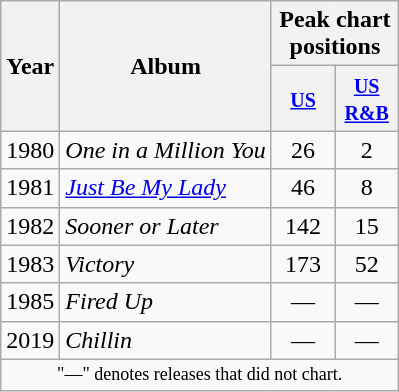<table class="wikitable">
<tr>
<th scope="col" rowspan="2">Year</th>
<th scope="col" rowspan="2">Album</th>
<th scope="col" colspan="2">Peak chart positions</th>
</tr>
<tr>
<th style="width:35px;"><small><a href='#'>US</a></small><br></th>
<th style="width:35px;"><small><a href='#'>US R&B</a></small><br></th>
</tr>
<tr>
<td>1980</td>
<td><em>One in a Million You</em></td>
<td align=center>26</td>
<td align=center>2</td>
</tr>
<tr>
<td>1981</td>
<td><em><a href='#'>Just Be My Lady</a></em></td>
<td align=center>46</td>
<td align=center>8</td>
</tr>
<tr>
<td>1982</td>
<td><em>Sooner or Later</em></td>
<td align=center>142</td>
<td align=center>15</td>
</tr>
<tr>
<td>1983</td>
<td><em>Victory</em></td>
<td align=center>173</td>
<td align=center>52</td>
</tr>
<tr>
<td>1985</td>
<td><em>Fired Up</em></td>
<td align=center>—</td>
<td align=center>—</td>
</tr>
<tr>
<td>2019</td>
<td><em>Chillin<strong></td>
<td align=center>—</td>
<td align=center>—</td>
</tr>
<tr>
<td colspan="4" style="text-align:center; font-size:9pt;">"—" denotes releases that did not chart.</td>
</tr>
</table>
